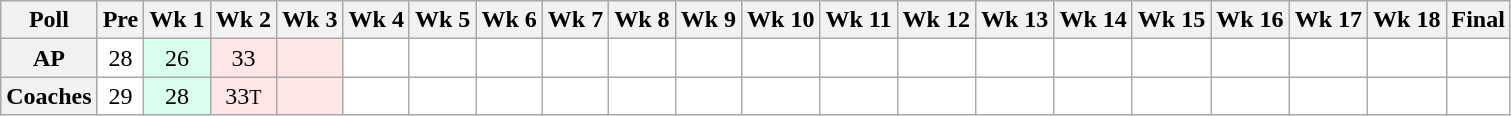<table class="wikitable" style="white-space:nowrap;">
<tr>
<th>Poll</th>
<th>Pre</th>
<th>Wk 1</th>
<th>Wk 2</th>
<th>Wk 3</th>
<th>Wk 4</th>
<th>Wk 5</th>
<th>Wk 6</th>
<th>Wk 7</th>
<th>Wk 8</th>
<th>Wk 9</th>
<th>Wk 10</th>
<th>Wk 11</th>
<th>Wk 12</th>
<th>Wk 13</th>
<th>Wk 14</th>
<th>Wk 15</th>
<th>Wk 16</th>
<th>Wk 17</th>
<th>Wk 18</th>
<th>Final</th>
</tr>
<tr style="text-align:center;">
<th>AP </th>
<td style="background:#FFF;">28</td>
<td style="background:#D8FFEB;">26</td>
<td style="background:#FFE6E6;">33</td>
<td style="background:#FFE6E6;"></td>
<td style="background:#FFF"></td>
<td style="background:#FFF;"></td>
<td style="background:#FFF;"></td>
<td style="background:#FFF;"></td>
<td style="background:#FFF;"></td>
<td style="background:#FFF;"></td>
<td style="background:#FFF;"></td>
<td style="background:#FFF;"></td>
<td style="background:#FFF;"></td>
<td style="background:#FFF;"></td>
<td style="background:#FFF;"></td>
<td style="background:#FFF;"></td>
<td style="background:#FFF;"></td>
<td style="background:#FFF;"></td>
<td style="background:#FFF;"></td>
<td style="background:#FFF;"></td>
</tr>
<tr style="text-align:center;">
<th>Coaches</th>
<td style="background:#FFF;">29</td>
<td style="background:#D8FFEB;">28</td>
<td style="background:#FFE6E6;">33<small>T</small></td>
<td style="background:#FFE6E6;"></td>
<td style="background:#FFF;"></td>
<td style="background:#FFF;"></td>
<td style="background:#FFF;"></td>
<td style="background:#FFF;"></td>
<td style="background:#FFF;"></td>
<td style="background:#FFF;"></td>
<td style="background:#FFF;"></td>
<td style="background:#FFF;"></td>
<td style="background:#FFF;"></td>
<td style="background:#FFF;"></td>
<td style="background:#FFF;"></td>
<td style="background:#FFF;"></td>
<td style="background:#FFF;"></td>
<td style="background:#FFF;"></td>
<td style="background:#FFF;"></td>
<td style="background:#FFF;"></td>
</tr>
</table>
